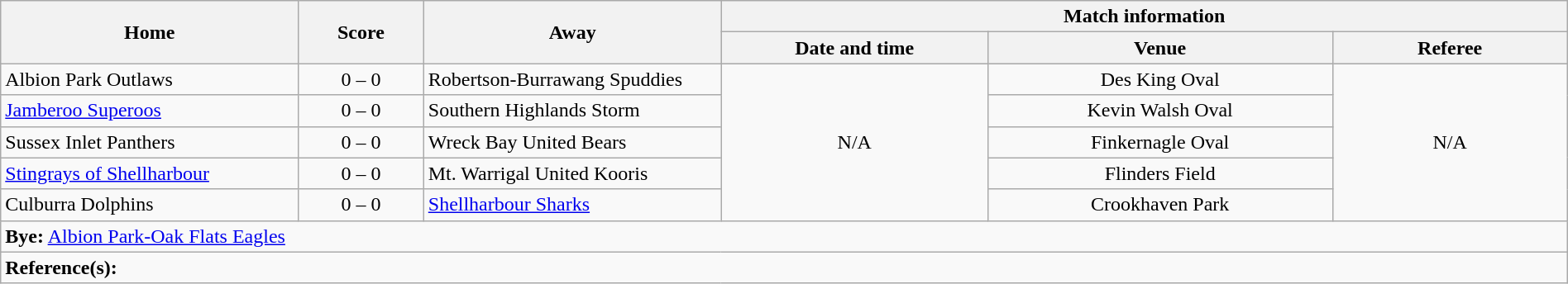<table class="wikitable" width="100% text-align:center;">
<tr>
<th rowspan="2" width="19%">Home</th>
<th rowspan="2" width="8%">Score</th>
<th rowspan="2" width="19%">Away</th>
<th colspan="3">Match information</th>
</tr>
<tr bgcolor="#CCCCCC">
<th width="17%">Date and time</th>
<th width="22%">Venue</th>
<th>Referee</th>
</tr>
<tr>
<td> Albion Park Outlaws</td>
<td style="text-align:center;">0 – 0</td>
<td> Robertson-Burrawang Spuddies</td>
<td rowspan="5" style="text-align:center;">N/A</td>
<td style="text-align:center;">Des King Oval</td>
<td rowspan="5" style="text-align:center;">N/A</td>
</tr>
<tr>
<td> <a href='#'>Jamberoo Superoos</a></td>
<td style="text-align:center;">0 – 0</td>
<td> Southern Highlands Storm</td>
<td style="text-align:center;">Kevin Walsh Oval</td>
</tr>
<tr>
<td> Sussex Inlet Panthers</td>
<td style="text-align:center;">0 – 0</td>
<td> Wreck Bay United Bears</td>
<td style="text-align:center;">Finkernagle Oval</td>
</tr>
<tr>
<td> <a href='#'>Stingrays of Shellharbour</a></td>
<td style="text-align:center;">0 – 0</td>
<td> Mt. Warrigal United Kooris</td>
<td style="text-align:center;">Flinders Field</td>
</tr>
<tr>
<td> Culburra Dolphins</td>
<td style="text-align:center;">0 – 0</td>
<td> <a href='#'>Shellharbour Sharks</a></td>
<td style="text-align:center;">Crookhaven Park</td>
</tr>
<tr>
<td colspan="6" align="centre"><strong>Bye:</strong>  <a href='#'>Albion Park-Oak Flats Eagles</a></td>
</tr>
<tr>
<td colspan="6"><strong>Reference(s):</strong></td>
</tr>
</table>
